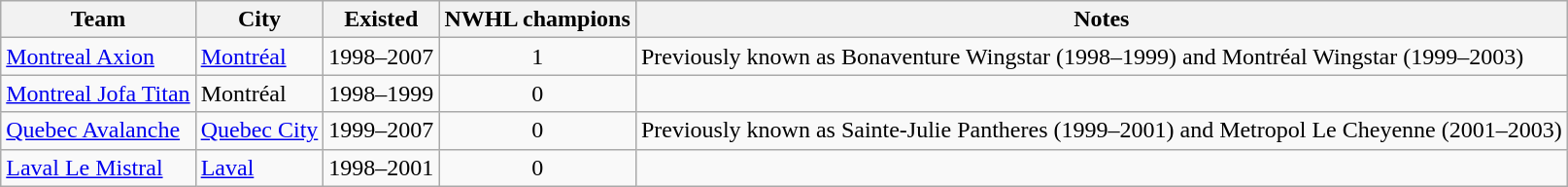<table class="wikitable">
<tr>
<th>Team</th>
<th>City</th>
<th>Existed</th>
<th>NWHL champions</th>
<th>Notes</th>
</tr>
<tr>
<td><a href='#'>Montreal Axion</a></td>
<td><a href='#'>Montréal</a></td>
<td align=center>1998–2007</td>
<td align=center>1</td>
<td>Previously known as Bonaventure Wingstar (1998–1999) and Montréal Wingstar (1999–2003)</td>
</tr>
<tr>
<td><a href='#'>Montreal Jofa Titan</a></td>
<td>Montréal</td>
<td align=center>1998–1999</td>
<td align=center>0</td>
<td></td>
</tr>
<tr>
<td><a href='#'>Quebec Avalanche</a></td>
<td><a href='#'>Quebec City</a></td>
<td align=center>1999–2007</td>
<td align=center>0</td>
<td>Previously known as Sainte-Julie Pantheres (1999–2001) and Metropol Le Cheyenne (2001–2003)</td>
</tr>
<tr>
<td><a href='#'>Laval Le Mistral</a></td>
<td><a href='#'>Laval</a></td>
<td align=center>1998–2001</td>
<td align=center>0</td>
<td></td>
</tr>
</table>
